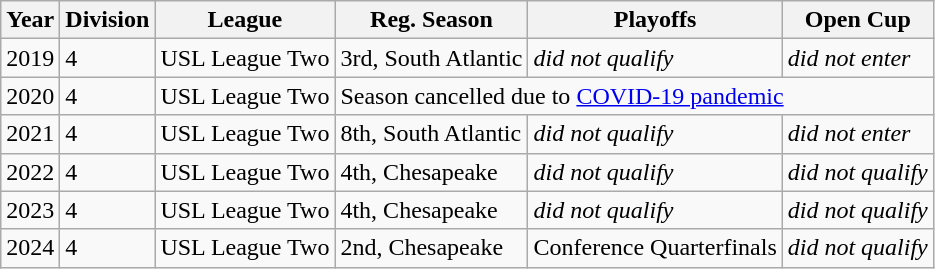<table class="wikitable">
<tr>
<th>Year</th>
<th>Division</th>
<th>League</th>
<th>Reg. Season</th>
<th>Playoffs</th>
<th>Open Cup</th>
</tr>
<tr>
<td>2019</td>
<td>4</td>
<td>USL League Two</td>
<td>3rd, South Atlantic</td>
<td><em>did not qualify</em></td>
<td><em>did not enter</em></td>
</tr>
<tr>
<td>2020</td>
<td>4</td>
<td>USL League Two</td>
<td colspan=3>Season cancelled due to <a href='#'>COVID-19 pandemic</a></td>
</tr>
<tr>
<td>2021</td>
<td>4</td>
<td>USL League Two</td>
<td>8th, South Atlantic</td>
<td><em>did not qualify</em></td>
<td><em>did not enter</em></td>
</tr>
<tr>
<td>2022</td>
<td>4</td>
<td>USL League Two</td>
<td>4th, Chesapeake</td>
<td><em>did not qualify</em></td>
<td><em>did not qualify</em></td>
</tr>
<tr>
<td>2023</td>
<td>4</td>
<td>USL League Two</td>
<td>4th, Chesapeake</td>
<td><em>did not qualify</em></td>
<td><em>did not qualify</em></td>
</tr>
<tr>
<td>2024</td>
<td>4</td>
<td>USL League Two</td>
<td>2nd, Chesapeake</td>
<td>Conference Quarterfinals</td>
<td><em>did not qualify</em></td>
</tr>
</table>
